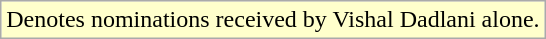<table class="wikitable">
<tr>
<td style="background:#FFFFCC;">Denotes nominations received by Vishal Dadlani alone.</td>
</tr>
</table>
